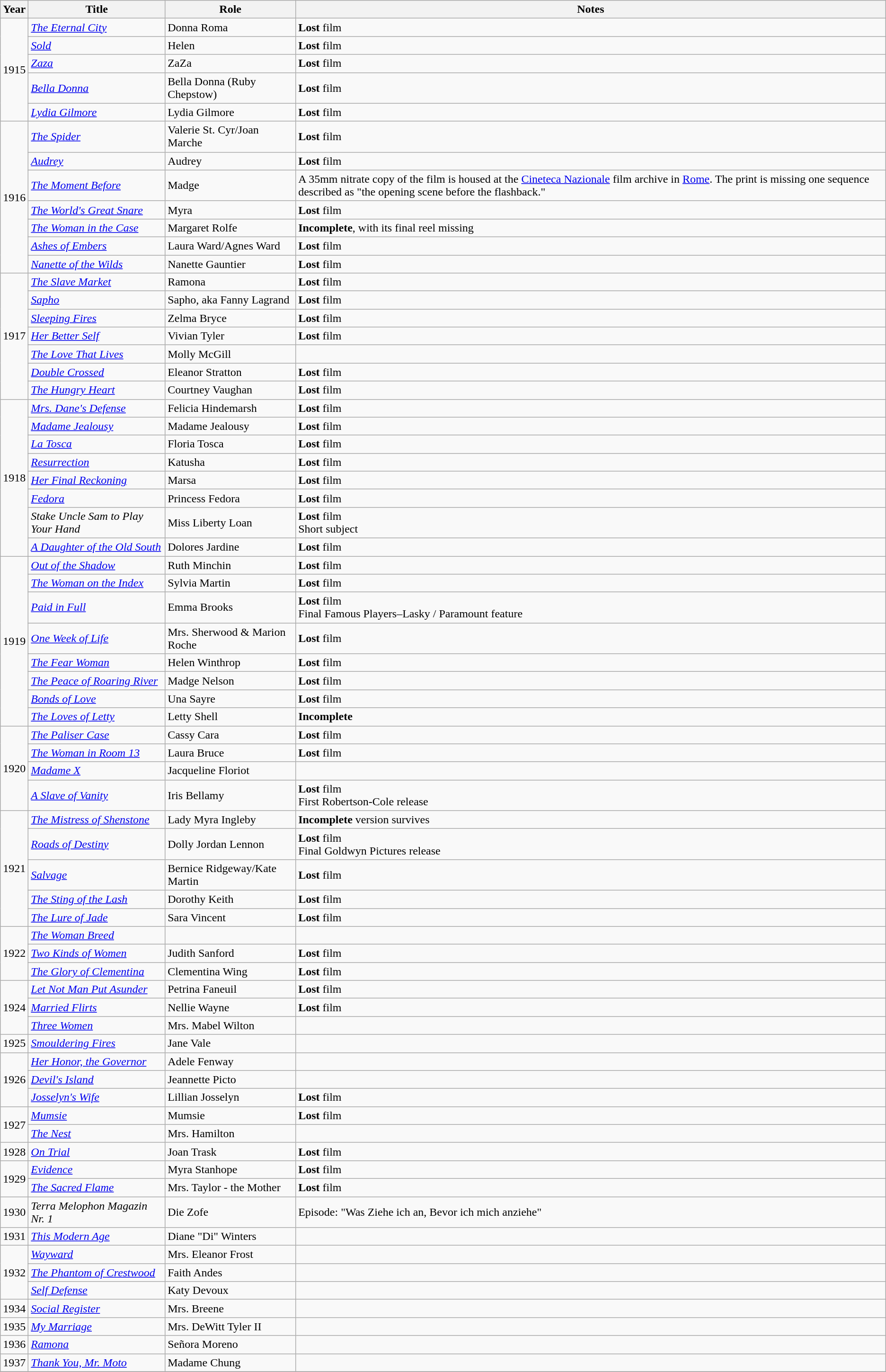<table class="wikitable sortable">
<tr>
<th>Year</th>
<th>Title</th>
<th>Role</th>
<th class="unsortable">Notes</th>
</tr>
<tr>
<td rowspan=5>1915</td>
<td><em><a href='#'>The Eternal City</a></em></td>
<td>Donna Roma</td>
<td><strong>Lost</strong> film</td>
</tr>
<tr>
<td><em><a href='#'>Sold</a></em></td>
<td>Helen</td>
<td><strong>Lost</strong> film</td>
</tr>
<tr>
<td><em><a href='#'>Zaza</a></em></td>
<td>ZaZa</td>
<td><strong>Lost</strong> film</td>
</tr>
<tr>
<td><em><a href='#'>Bella Donna</a></em></td>
<td>Bella Donna (Ruby Chepstow)</td>
<td><strong>Lost</strong> film</td>
</tr>
<tr>
<td><em><a href='#'>Lydia Gilmore</a></em></td>
<td>Lydia Gilmore</td>
<td><strong>Lost</strong> film</td>
</tr>
<tr>
<td rowspan=7>1916</td>
<td><em><a href='#'>The Spider</a></em></td>
<td>Valerie St. Cyr/Joan Marche</td>
<td><strong>Lost</strong> film</td>
</tr>
<tr>
<td><em><a href='#'>Audrey</a></em></td>
<td>Audrey</td>
<td><strong>Lost</strong> film</td>
</tr>
<tr>
<td><em><a href='#'>The Moment Before</a></em></td>
<td>Madge</td>
<td>A 35mm nitrate copy of the film is housed at the <a href='#'>Cineteca Nazionale</a> film archive in <a href='#'>Rome</a>. The print is missing one sequence described as "the opening scene before the flashback."</td>
</tr>
<tr>
<td><em><a href='#'>The World's Great Snare</a></em></td>
<td>Myra</td>
<td><strong>Lost</strong> film</td>
</tr>
<tr>
<td><em><a href='#'>The Woman in the Case</a></em></td>
<td>Margaret Rolfe</td>
<td><strong>Incomplete</strong>, with its final reel missing</td>
</tr>
<tr>
<td><em><a href='#'>Ashes of Embers</a></em></td>
<td>Laura Ward/Agnes Ward</td>
<td><strong>Lost</strong> film</td>
</tr>
<tr>
<td><em><a href='#'>Nanette of the Wilds</a></em></td>
<td>Nanette Gauntier</td>
<td><strong>Lost</strong> film</td>
</tr>
<tr>
<td rowspan=7>1917</td>
<td><em><a href='#'>The Slave Market</a></em></td>
<td>Ramona</td>
<td><strong>Lost</strong> film</td>
</tr>
<tr>
<td><em><a href='#'>Sapho</a></em></td>
<td>Sapho, aka Fanny Lagrand</td>
<td><strong>Lost</strong> film</td>
</tr>
<tr>
<td><em><a href='#'>Sleeping Fires</a></em></td>
<td>Zelma Bryce</td>
<td><strong>Lost</strong> film</td>
</tr>
<tr>
<td><em><a href='#'>Her Better Self</a></em></td>
<td>Vivian Tyler</td>
<td><strong>Lost</strong> film</td>
</tr>
<tr>
<td><em><a href='#'>The Love That Lives</a></em></td>
<td>Molly McGill</td>
<td></td>
</tr>
<tr>
<td><em><a href='#'>Double Crossed</a></em></td>
<td>Eleanor Stratton</td>
<td><strong>Lost</strong> film</td>
</tr>
<tr>
<td><em><a href='#'>The Hungry Heart</a></em></td>
<td>Courtney Vaughan</td>
<td><strong>Lost</strong> film</td>
</tr>
<tr>
<td rowspan=8>1918</td>
<td><em><a href='#'>Mrs. Dane's Defense</a></em></td>
<td>Felicia Hindemarsh</td>
<td><strong>Lost</strong> film</td>
</tr>
<tr>
<td><em><a href='#'>Madame Jealousy</a></em></td>
<td>Madame Jealousy</td>
<td><strong>Lost</strong> film</td>
</tr>
<tr>
<td><em><a href='#'>La Tosca</a></em></td>
<td>Floria Tosca</td>
<td><strong>Lost</strong> film</td>
</tr>
<tr>
<td><em><a href='#'>Resurrection</a></em></td>
<td>Katusha</td>
<td><strong>Lost</strong> film</td>
</tr>
<tr>
<td><em><a href='#'>Her Final Reckoning</a></em></td>
<td>Marsa</td>
<td><strong>Lost</strong> film</td>
</tr>
<tr>
<td><em><a href='#'>Fedora</a></em></td>
<td>Princess Fedora</td>
<td><strong>Lost</strong> film</td>
</tr>
<tr>
<td><em>Stake Uncle Sam to Play Your Hand</em></td>
<td>Miss Liberty Loan</td>
<td><strong>Lost</strong> film <br>Short subject</td>
</tr>
<tr>
<td><em><a href='#'>A Daughter of the Old South</a></em></td>
<td>Dolores Jardine</td>
<td><strong>Lost</strong> film</td>
</tr>
<tr>
<td rowspan=8>1919</td>
<td><em><a href='#'>Out of the Shadow</a></em></td>
<td>Ruth Minchin</td>
<td><strong>Lost</strong> film</td>
</tr>
<tr>
<td><em><a href='#'>The Woman on the Index</a></em></td>
<td>Sylvia Martin</td>
<td><strong>Lost</strong> film</td>
</tr>
<tr>
<td><em><a href='#'>Paid in Full</a></em></td>
<td>Emma Brooks</td>
<td><strong>Lost</strong> film<br>Final Famous Players–Lasky / Paramount feature</td>
</tr>
<tr>
<td><em><a href='#'>One Week of Life</a></em></td>
<td>Mrs. Sherwood & Marion Roche</td>
<td><strong>Lost</strong> film</td>
</tr>
<tr>
<td><em><a href='#'>The Fear Woman</a></em></td>
<td>Helen Winthrop</td>
<td><strong>Lost</strong> film</td>
</tr>
<tr>
<td><em><a href='#'>The Peace of Roaring River</a></em></td>
<td>Madge Nelson</td>
<td><strong>Lost</strong> film</td>
</tr>
<tr>
<td><em><a href='#'>Bonds of Love</a></em></td>
<td>Una Sayre</td>
<td><strong>Lost</strong> film</td>
</tr>
<tr>
<td><em><a href='#'>The Loves of Letty</a></em></td>
<td>Letty Shell</td>
<td><strong>Incomplete</strong></td>
</tr>
<tr>
<td rowspan=4>1920</td>
<td><em><a href='#'>The Paliser Case</a></em></td>
<td>Cassy Cara</td>
<td><strong>Lost</strong> film</td>
</tr>
<tr>
<td><em><a href='#'>The Woman in Room 13</a></em></td>
<td>Laura Bruce</td>
<td><strong>Lost</strong> film</td>
</tr>
<tr>
<td><em><a href='#'>Madame X</a></em></td>
<td>Jacqueline Floriot</td>
<td></td>
</tr>
<tr>
<td><em><a href='#'>A Slave of Vanity</a></em></td>
<td>Iris Bellamy</td>
<td><strong>Lost</strong> film <br>First Robertson-Cole release</td>
</tr>
<tr>
<td rowspan=5>1921</td>
<td><em><a href='#'>The Mistress of Shenstone</a></em></td>
<td>Lady Myra Ingleby</td>
<td><strong>Incomplete</strong> version survives</td>
</tr>
<tr>
<td><em><a href='#'>Roads of Destiny</a></em></td>
<td>Dolly Jordan Lennon</td>
<td><strong>Lost</strong> film <br>Final Goldwyn Pictures release</td>
</tr>
<tr>
<td><em><a href='#'>Salvage</a></em></td>
<td>Bernice Ridgeway/Kate Martin</td>
<td><strong>Lost</strong> film</td>
</tr>
<tr>
<td><em><a href='#'>The Sting of the Lash</a></em></td>
<td>Dorothy Keith</td>
<td><strong>Lost</strong> film</td>
</tr>
<tr>
<td><em><a href='#'>The Lure of Jade</a></em></td>
<td>Sara Vincent</td>
<td><strong>Lost</strong> film</td>
</tr>
<tr>
<td rowspan=3>1922</td>
<td><em><a href='#'>The Woman Breed</a></em></td>
<td></td>
<td></td>
</tr>
<tr>
<td><em><a href='#'>Two Kinds of Women</a></em></td>
<td>Judith Sanford</td>
<td><strong>Lost</strong> film</td>
</tr>
<tr>
<td><em><a href='#'>The Glory of Clementina</a></em></td>
<td>Clementina Wing</td>
<td><strong>Lost</strong> film</td>
</tr>
<tr>
<td rowspan=3>1924</td>
<td><em><a href='#'>Let Not Man Put Asunder</a></em></td>
<td>Petrina Faneuil</td>
<td><strong>Lost</strong> film</td>
</tr>
<tr>
<td><em><a href='#'>Married Flirts</a></em></td>
<td>Nellie Wayne</td>
<td><strong>Lost</strong> film</td>
</tr>
<tr>
<td><em><a href='#'>Three Women</a></em></td>
<td>Mrs. Mabel Wilton</td>
<td></td>
</tr>
<tr>
<td>1925</td>
<td><em><a href='#'>Smouldering Fires</a></em></td>
<td>Jane Vale</td>
<td></td>
</tr>
<tr>
<td rowspan=3>1926</td>
<td><em><a href='#'>Her Honor, the Governor</a></em></td>
<td>Adele Fenway</td>
<td></td>
</tr>
<tr>
<td><em><a href='#'>Devil's Island</a></em></td>
<td>Jeannette Picto</td>
<td></td>
</tr>
<tr>
<td><em><a href='#'>Josselyn's Wife</a></em></td>
<td>Lillian Josselyn</td>
<td><strong>Lost</strong> film</td>
</tr>
<tr>
<td rowspan=2>1927</td>
<td><em><a href='#'>Mumsie</a></em></td>
<td>Mumsie</td>
<td><strong>Lost</strong> film</td>
</tr>
<tr>
<td><em><a href='#'>The Nest</a></em></td>
<td>Mrs. Hamilton</td>
<td></td>
</tr>
<tr>
<td>1928</td>
<td><em><a href='#'>On Trial</a></em></td>
<td>Joan Trask</td>
<td><strong>Lost</strong> film</td>
</tr>
<tr>
<td rowspan=2>1929</td>
<td><em><a href='#'>Evidence</a></em></td>
<td>Myra Stanhope</td>
<td><strong>Lost</strong> film</td>
</tr>
<tr>
<td><em><a href='#'>The Sacred Flame</a></em></td>
<td>Mrs. Taylor - the Mother</td>
<td><strong>Lost</strong> film</td>
</tr>
<tr>
<td>1930</td>
<td><em>Terra Melophon Magazin Nr. 1</em></td>
<td>Die Zofe</td>
<td>Episode: "Was Ziehe ich an, Bevor ich mich anziehe"</td>
</tr>
<tr>
<td>1931</td>
<td><em><a href='#'>This Modern Age</a></em></td>
<td>Diane "Di" Winters</td>
<td></td>
</tr>
<tr>
<td rowspan=3>1932</td>
<td><em><a href='#'>Wayward</a></em></td>
<td>Mrs. Eleanor Frost</td>
<td></td>
</tr>
<tr>
<td><em><a href='#'>The Phantom of Crestwood</a></em></td>
<td>Faith Andes</td>
<td></td>
</tr>
<tr>
<td><em><a href='#'>Self Defense</a></em></td>
<td>Katy Devoux</td>
<td></td>
</tr>
<tr>
<td>1934</td>
<td><em><a href='#'>Social Register</a></em></td>
<td>Mrs. Breene</td>
<td></td>
</tr>
<tr>
<td>1935</td>
<td><em><a href='#'>My Marriage</a></em></td>
<td>Mrs. DeWitt Tyler II</td>
<td></td>
</tr>
<tr>
<td>1936</td>
<td><em><a href='#'>Ramona</a></em></td>
<td>Señora Moreno</td>
<td></td>
</tr>
<tr>
<td>1937</td>
<td><em><a href='#'>Thank You, Mr. Moto</a></em></td>
<td>Madame Chung</td>
<td></td>
</tr>
<tr>
</tr>
</table>
